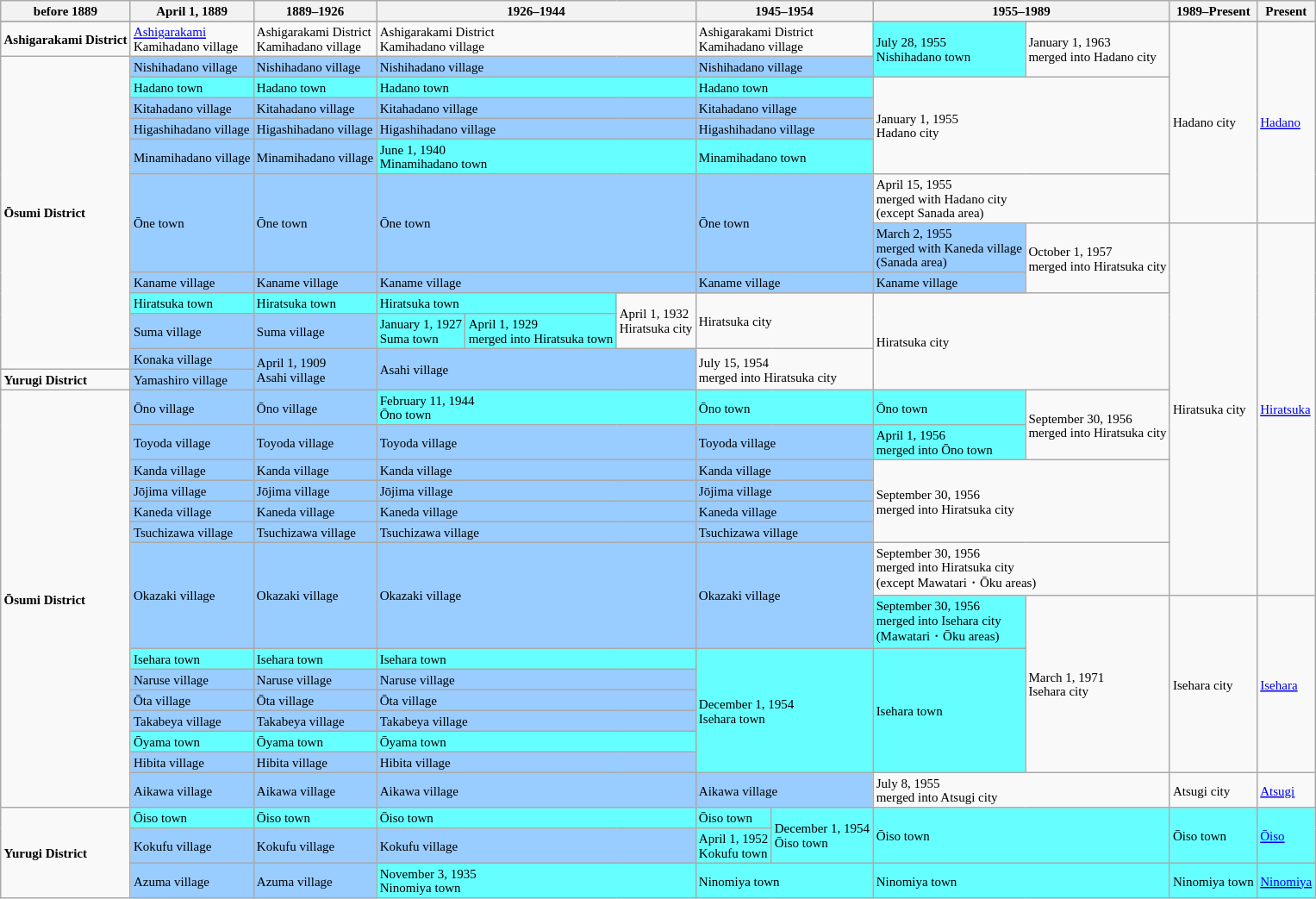<table class="wikitable" style="font-size:x-small">
<tr>
<th>before 1889</th>
<th>April 1, 1889</th>
<th>1889–1926</th>
<th colspan="3">1926–1944</th>
<th colspan="2">1945–1954</th>
<th colspan="2">1955–1989</th>
<th>1989–Present</th>
<th>Present</th>
</tr>
<tr>
</tr>
<tr>
<td><strong>Ashigarakami District</strong></td>
<td><a href='#'>Ashigarakami</a><br>Kamihadano village</td>
<td>Ashigarakami District<br> Kamihadano village</td>
<td colspan="3">Ashigarakami District <br> Kamihadano village</td>
<td colspan="2">Ashigarakami District <br> Kamihadano village</td>
<td rowspan="2" style="background-color:#6ff;">July 28, 1955<br>Nishihadano town</td>
<td rowspan="2">January 1, 1963<br>merged into Hadano city</td>
<td rowspan="7">Hadano city</td>
<td rowspan="7"><a href='#'>Hadano</a></td>
</tr>
<tr>
<td rowspan="11"><strong> Ōsumi District </strong></td>
<td style="background-color:#9cf;">Nishihadano village</td>
<td style="background-color:#9cf;">Nishihadano village</td>
<td colspan="3" style="background-color:#9cf;">Nishihadano village</td>
<td colspan="2" style="background-color:#9cf;">Nishihadano village</td>
</tr>
<tr>
<td style="background-color:#6ff;">Hadano town</td>
<td style="background-color:#6ff;">Hadano town</td>
<td colspan="3" style="background-color:#6ff;">Hadano town</td>
<td colspan="2" style="background-color:#6ff;">Hadano town</td>
<td colspan="2" rowspan="4">January 1, 1955<br>Hadano city</td>
</tr>
<tr>
<td style="background-color:#9cf;">Kitahadano village</td>
<td style="background-color:#9cf;">Kitahadano village</td>
<td colspan="3" style="background-color:#9cf;">Kitahadano village</td>
<td colspan="2" style="background-color:#9cf;">Kitahadano village</td>
</tr>
<tr>
<td style="background-color:#9cf;">Higashihadano village</td>
<td style="background-color:#9cf;">Higashihadano village</td>
<td colspan="3" style="background-color:#9cf;">Higashihadano village</td>
<td colspan="2" style="background-color:#9cf;">Higashihadano village</td>
</tr>
<tr>
<td style="background-color:#9cf;">Minamihadano village</td>
<td style="background-color:#9cf;">Minamihadano village</td>
<td colspan="3" style="background-color:#6ff;">June 1, 1940<br> Minamihadano town</td>
<td colspan="2" style="background-color:#6ff;">Minamihadano town</td>
</tr>
<tr>
<td rowspan="2" style="background-color:#9cf;">Ōne town</td>
<td rowspan="2" style="background-color:#9cf;">Ōne town</td>
<td colspan="3" rowspan="2" style="background-color:#9cf;">Ōne town</td>
<td colspan="2" rowspan="2" style="background-color:#9cf;">Ōne town</td>
<td colspan="2">April 15, 1955<br>merged with Hadano city<br> (except Sanada area)</td>
</tr>
<tr>
<td style="background-color:#9cf;">March 2, 1955<br>merged with Kaneda village<br> (Sanada area)</td>
<td rowspan="2">October 1, 1957<br>merged into Hiratsuka city</td>
<td rowspan="13">Hiratsuka city</td>
<td rowspan="13"><a href='#'>Hiratsuka</a></td>
</tr>
<tr>
<td style="background-color:#9cf;">Kaname village</td>
<td style="background-color:#9cf;">Kaname village</td>
<td colspan="3" style="background-color:#9cf;">Kaname village</td>
<td colspan="2" style="background-color:#9cf;">Kaname village</td>
<td style="background-color:#9cf;">Kaname village</td>
</tr>
<tr>
<td style="background-color:#6ff;">Hiratsuka town</td>
<td style="background-color:#6ff;">Hiratsuka town</td>
<td colspan="2" style="background-color:#6ff;">Hiratsuka town</td>
<td rowspan="2">April 1, 1932<br> Hiratsuka city</td>
<td colspan="2" rowspan="2">Hiratsuka city</td>
<td colspan="2" rowspan="4">Hiratsuka city</td>
</tr>
<tr>
<td style="background-color:#9cf;">Suma village</td>
<td style="background-color:#9cf;">Suma village</td>
<td style="background-color:#6ff;">January 1, 1927<br>Suma town</td>
<td style="background-color:#6ff;">April 1, 1929<br>merged into Hiratsuka town</td>
</tr>
<tr>
<td style="background-color:#9cf;">Konaka village</td>
<td rowspan="2" style="background-color:#9cf;">April 1, 1909<br>Asahi village</td>
<td colspan="3" rowspan="2" style="background-color:#9cf;">Asahi village</td>
<td colspan="2" rowspan="2">July 15, 1954<br>merged into Hiratsuka city</td>
</tr>
<tr>
<td><strong>Yurugi District</strong></td>
<td style="background-color:#9cf;">Yamashiro village</td>
</tr>
<tr>
<td rowspan="15"><strong> Ōsumi District </strong></td>
<td style="background-color:#9cf;">Ōno village</td>
<td style="background-color:#9cf;">Ōno village</td>
<td colspan="3" style="background-color:#6ff;">February 11, 1944<br> Ōno town</td>
<td colspan="2" style="background-color:#6ff;">Ōno town</td>
<td style="background-color:#6ff;">Ōno town</td>
<td rowspan="2">September 30, 1956<br>merged into Hiratsuka city</td>
</tr>
<tr>
<td style="background-color:#9cf;">Toyoda village</td>
<td style="background-color:#9cf;">Toyoda village</td>
<td colspan="3" style="background-color:#9cf;">Toyoda village</td>
<td colspan="2" style="background-color:#9cf;">Toyoda village</td>
<td style="background-color:#6ff;">April 1, 1956<br>merged into Ōno town</td>
</tr>
<tr>
<td style="background-color:#9cf;">Kanda village</td>
<td style="background-color:#9cf;">Kanda village</td>
<td colspan="3" style="background-color:#9cf;">Kanda village</td>
<td colspan="2" style="background-color:#9cf;">Kanda village</td>
<td colspan="2" rowspan="4">September 30, 1956<br>merged into Hiratsuka city</td>
</tr>
<tr>
<td style="background-color:#9cf;">Jōjima village</td>
<td style="background-color:#9cf;">Jōjima village</td>
<td colspan="3" style="background-color:#9cf;">Jōjima village</td>
<td colspan="2" style="background-color:#9cf;">Jōjima village</td>
</tr>
<tr>
<td style="background-color:#9cf;">Kaneda village</td>
<td style="background-color:#9cf;">Kaneda village</td>
<td colspan="3" style="background-color:#9cf;">Kaneda village</td>
<td colspan="2" style="background-color:#9cf;">Kaneda village</td>
</tr>
<tr>
<td style="background-color:#9cf;">Tsuchizawa village</td>
<td style="background-color:#9cf;">Tsuchizawa village</td>
<td colspan="3" style="background-color:#9cf;">Tsuchizawa village</td>
<td colspan="2" style="background-color:#9cf;">Tsuchizawa village</td>
</tr>
<tr>
<td rowspan="2" style="background-color:#9cf;">Okazaki village</td>
<td rowspan="2" style="background-color:#9cf;">Okazaki village</td>
<td colspan="3" rowspan="2" style="background-color:#9cf;">Okazaki village</td>
<td colspan="2" rowspan="2" style="background-color:#9cf;">Okazaki village</td>
<td colspan="2">September 30, 1956<br>merged into Hiratsuka city<br> (except Mawatari・Ōku areas)</td>
</tr>
<tr>
<td style="background-color:#6ff;">September 30, 1956<br>merged into Isehara city<br> (Mawatari・Ōku areas)</td>
<td rowspan="7">March 1, 1971<br>Isehara city</td>
<td rowspan="7">Isehara city</td>
<td rowspan="7"><a href='#'>Isehara</a></td>
</tr>
<tr>
<td style="background-color:#6ff;">Isehara town</td>
<td style="background-color:#6ff;">Isehara town</td>
<td colspan="3" style="background-color:#6ff;">Isehara town</td>
<td colspan="2" rowspan="6" style="background-color:#6ff;">December 1, 1954<br> Isehara town</td>
<td rowspan="6" style="background-color:#6ff;">Isehara town</td>
</tr>
<tr>
<td style="background-color:#9cf;">Naruse village</td>
<td style="background-color:#9cf;">Naruse village</td>
<td colspan="3" style="background-color:#9cf;">Naruse village</td>
</tr>
<tr>
<td style="background-color:#9cf;">Ōta village</td>
<td style="background-color:#9cf;">Ōta village</td>
<td colspan="3" style="background-color:#9cf;">Ōta village</td>
</tr>
<tr>
<td style="background-color:#9cf;">Takabeya village</td>
<td style="background-color:#9cf;">Takabeya village</td>
<td colspan="3" style="background-color:#9cf;">Takabeya village</td>
</tr>
<tr>
<td style="background-color:#6ff;">Ōyama town</td>
<td style="background-color:#6ff;">Ōyama town</td>
<td colspan="3" style="background-color:#6ff;">Ōyama town</td>
</tr>
<tr>
<td style="background-color:#9cf;">Hibita village</td>
<td style="background-color:#9cf;">Hibita village</td>
<td colspan="3" style="background-color:#9cf;">Hibita village</td>
</tr>
<tr>
<td style="background-color:#9cf;">Aikawa village</td>
<td style="background-color:#9cf;">Aikawa village</td>
<td colspan="3" style="background-color:#9cf;">Aikawa village</td>
<td colspan="2" style="background-color:#9cf;">Aikawa village</td>
<td colspan="2">July 8, 1955<br>merged into Atsugi city</td>
<td>Atsugi city</td>
<td><a href='#'>Atsugi</a></td>
</tr>
<tr>
<td rowspan="3"><strong>Yurugi District</strong></td>
<td style="background-color:#6ff;">Ōiso town</td>
<td style="background-color:#6ff;">Ōiso town</td>
<td colspan="3" style="background-color:#6ff;">Ōiso town</td>
<td style="background-color:#6ff;">Ōiso town</td>
<td rowspan="2" style="background-color:#6ff;">December 1, 1954<br> Ōiso town</td>
<td colspan="2" rowspan="2" style="background-color:#6ff;">Ōiso town</td>
<td rowspan="2" style="background-color:#6ff;">Ōiso town</td>
<td rowspan="2" style="background-color:#6ff;"><a href='#'>Ōiso</a></td>
</tr>
<tr>
<td style="background-color:#9cf;">Kokufu village</td>
<td style="background-color:#9cf;">Kokufu village</td>
<td colspan="3" style="background-color:#9cf;">Kokufu village</td>
<td style="background-color:#6ff;">April 1, 1952<br> Kokufu town</td>
</tr>
<tr>
<td style="background-color:#9cf;">Azuma village</td>
<td style="background-color:#9cf;">Azuma village</td>
<td colspan="3" style="background-color:#6ff;">November 3, 1935<br> Ninomiya town</td>
<td colspan="2" style="background-color:#6ff;">Ninomiya town</td>
<td colspan="2" style="background-color:#6ff;">Ninomiya town</td>
<td style="background-color:#6ff;">Ninomiya town</td>
<td style="background-color:#6ff;"><a href='#'>Ninomiya</a></td>
</tr>
</table>
